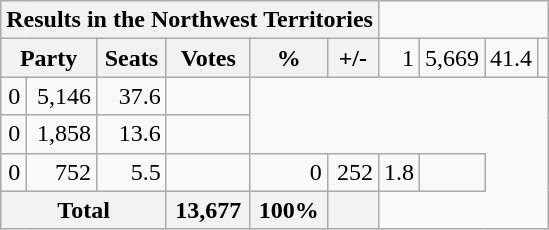<table class="wikitable">
<tr>
<th align="center" colspan=6>Results in the Northwest Territories</th>
</tr>
<tr>
<th align="centre" colspan=2>Party</th>
<th align="right">Seats</th>
<th align="right">Votes</th>
<th align="right">%</th>
<th align="right">+/-<br></th>
<td align="right">1</td>
<td align="right">5,669</td>
<td align="right">41.4</td>
<td align="right"></td>
</tr>
<tr>
<td align="right">0</td>
<td align="right">5,146</td>
<td align="right">37.6</td>
<td align="right"></td>
</tr>
<tr>
<td align="right">0</td>
<td align="right">1,858</td>
<td align="right">13.6</td>
<td align="right"></td>
</tr>
<tr>
<td align="right">0</td>
<td align="right">752</td>
<td align="right">5.5</td>
<td align="right"><br></td>
<td align="right">0</td>
<td align="right">252</td>
<td align="right">1.8</td>
<td align="right"></td>
</tr>
<tr bgcolor="white">
<th align="left" colspan=3>Total</th>
<th align="right">13,677</th>
<th align="right">100%</th>
<th align="right"></th>
</tr>
</table>
